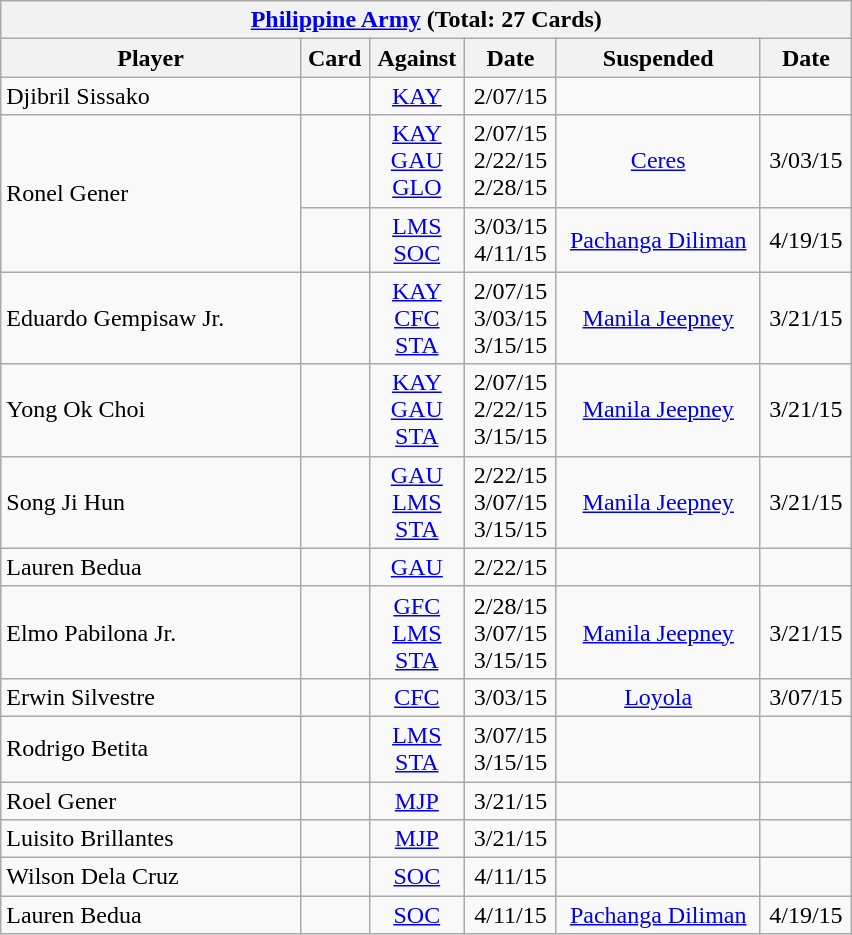<table class="wikitable collapsible collapsed">
<tr>
<th colspan="6" style="width:560px"><a href='#'>Philippine Army</a> (Total: 27 Cards)				</th>
</tr>
<tr>
<th style="width:180px">Player</th>
<th style="width: 30px">Card</th>
<th style="width: 50px">Against</th>
<th style="width: 50px">Date</th>
<th style="width:120px">Suspended</th>
<th style="width: 50px">Date</th>
</tr>
<tr>
<td style="text-align:left"> Djibril Sissako</td>
<td style="text-align:center"></td>
<td style="text-align:center"><a href='#'>KAY</a></td>
<td style="text-align:center">2/07/15</td>
<td style="text-align:center"></td>
<td style="text-align:center"></td>
</tr>
<tr>
<td rowspan="2" style="text-align:left"> Ronel Gener</td>
<td style="text-align:center"><br><br></td>
<td style="text-align:center"><a href='#'>KAY</a><br><a href='#'>GAU</a><br><a href='#'>GLO</a></td>
<td style="text-align:center">2/07/15<br>2/22/15<br>2/28/15</td>
<td style="text-align:center"><a href='#'>Ceres</a></td>
<td style="text-align:center">3/03/15</td>
</tr>
<tr>
<td style="text-align:center"><br></td>
<td style="text-align:center"><a href='#'>LMS</a><br><a href='#'>SOC</a></td>
<td style="text-align:center">3/03/15<br>4/11/15</td>
<td style="text-align:center"><a href='#'>Pachanga Diliman</a></td>
<td style="text-align:center">4/19/15</td>
</tr>
<tr>
<td style="text-align:left"> Eduardo Gempisaw Jr.</td>
<td style="text-align:center"><br><br></td>
<td style="text-align:center"><a href='#'>KAY</a><br><a href='#'>CFC</a><br><a href='#'>STA</a></td>
<td style="text-align:center">2/07/15<br>3/03/15<br>3/15/15</td>
<td style="text-align:center"><a href='#'>Manila Jeepney</a></td>
<td style="text-align:center">3/21/15</td>
</tr>
<tr>
<td style="text-align:left"> Yong Ok Choi</td>
<td style="text-align:center"><br><br></td>
<td style="text-align:center"><a href='#'>KAY</a><br><a href='#'>GAU</a><br><a href='#'>STA</a></td>
<td style="text-align:center">2/07/15<br>2/22/15<br>3/15/15</td>
<td style="text-align:center"><a href='#'>Manila Jeepney</a></td>
<td style="text-align:center">3/21/15</td>
</tr>
<tr>
<td style="text-align:left"> Song Ji Hun</td>
<td style="text-align:center"><br><br></td>
<td style="text-align:center"><a href='#'>GAU</a><br><a href='#'>LMS</a><br><a href='#'>STA</a></td>
<td style="text-align:center">2/22/15<br>3/07/15<br>3/15/15</td>
<td style="text-align:center"><a href='#'>Manila Jeepney</a></td>
<td style="text-align:center">3/21/15</td>
</tr>
<tr>
<td style="text-align:left"> Lauren Bedua</td>
<td style="text-align:center"></td>
<td style="text-align:center"><a href='#'>GAU</a></td>
<td style="text-align:center">2/22/15</td>
<td style="text-align:center"></td>
<td style="text-align:center"></td>
</tr>
<tr>
<td style="text-align:left"> Elmo Pabilona Jr.</td>
<td style="text-align:center"><br><br></td>
<td style="text-align:center"><a href='#'>GFC</a><br><a href='#'>LMS</a><br><a href='#'>STA</a></td>
<td style="text-align:center">2/28/15<br>3/07/15<br>3/15/15</td>
<td style="text-align:center"><a href='#'>Manila Jeepney</a></td>
<td style="text-align:center">3/21/15</td>
</tr>
<tr>
<td style="text-align:left"> Erwin Silvestre</td>
<td style="text-align:center"></td>
<td style="text-align:center"><a href='#'>CFC</a></td>
<td style="text-align:center">3/03/15</td>
<td style="text-align:center"><a href='#'>Loyola</a></td>
<td style="text-align:center">3/07/15</td>
</tr>
<tr>
<td style="text-align:left"> Rodrigo Betita</td>
<td style="text-align:center"><br></td>
<td style="text-align:center"><a href='#'>LMS</a><br><a href='#'>STA</a></td>
<td style="text-align:center">3/07/15<br>3/15/15</td>
<td style="text-align:center"></td>
<td style="text-align:center"></td>
</tr>
<tr>
<td style="text-align:left"> Roel Gener</td>
<td style="text-align:center"></td>
<td style="text-align:center"><a href='#'>MJP</a></td>
<td style="text-align:center">3/21/15</td>
<td style="text-align:center"></td>
<td style="text-align:center"></td>
</tr>
<tr>
<td style="text-align:left"> Luisito Brillantes</td>
<td style="text-align:center"></td>
<td style="text-align:center"><a href='#'>MJP</a></td>
<td style="text-align:center">3/21/15</td>
<td style="text-align:center"></td>
<td style="text-align:center"></td>
</tr>
<tr>
<td style="text-align:left"> Wilson Dela Cruz</td>
<td style="text-align:center"></td>
<td style="text-align:center"><a href='#'>SOC</a></td>
<td style="text-align:center">4/11/15</td>
<td style="text-align:center"></td>
<td style="text-align:center"></td>
</tr>
<tr>
<td style="text-align:left"> Lauren Bedua</td>
<td style="text-align:center"></td>
<td style="text-align:center"><a href='#'>SOC</a></td>
<td style="text-align:center">4/11/15</td>
<td style="text-align:center"><a href='#'>Pachanga Diliman</a></td>
<td style="text-align:center">4/19/15</td>
</tr>
</table>
